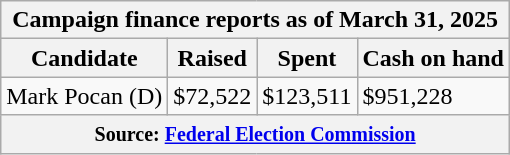<table class="wikitable sortable">
<tr>
<th colspan=4>Campaign finance reports as of March 31, 2025</th>
</tr>
<tr style="text-align:center;">
<th>Candidate</th>
<th>Raised</th>
<th>Spent</th>
<th>Cash on hand</th>
</tr>
<tr>
<td>Mark Pocan (D)</td>
<td>$72,522</td>
<td>$123,511</td>
<td>$951,228</td>
</tr>
<tr>
<th colspan="4"><small>Source: <a href='#'>Federal Election Commission</a></small></th>
</tr>
</table>
